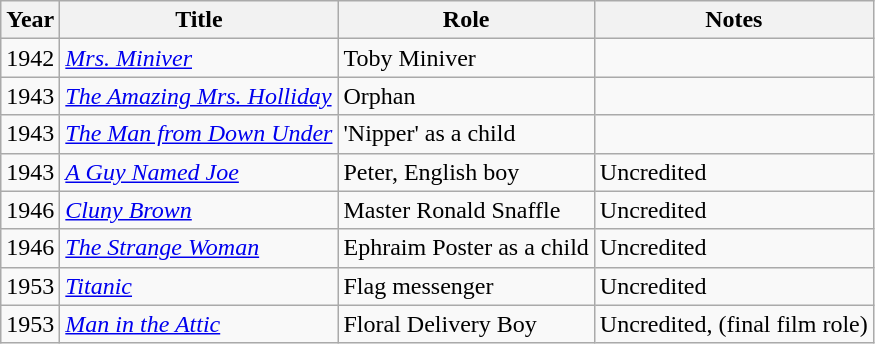<table class="wikitable">
<tr>
<th>Year</th>
<th>Title</th>
<th>Role</th>
<th>Notes</th>
</tr>
<tr>
<td>1942</td>
<td><em><a href='#'>Mrs. Miniver</a></em></td>
<td>Toby Miniver</td>
<td></td>
</tr>
<tr>
<td>1943</td>
<td><em><a href='#'>The Amazing Mrs. Holliday</a></em></td>
<td>Orphan</td>
<td></td>
</tr>
<tr>
<td>1943</td>
<td><em><a href='#'>The Man from Down Under</a></em></td>
<td>'Nipper' as a child</td>
<td></td>
</tr>
<tr>
<td>1943</td>
<td><em><a href='#'>A Guy Named Joe</a></em></td>
<td>Peter, English boy</td>
<td>Uncredited</td>
</tr>
<tr>
<td>1946</td>
<td><em><a href='#'>Cluny Brown</a></em></td>
<td>Master Ronald Snaffle</td>
<td>Uncredited</td>
</tr>
<tr>
<td>1946</td>
<td><em><a href='#'>The Strange Woman</a></em></td>
<td>Ephraim Poster as a child</td>
<td>Uncredited</td>
</tr>
<tr>
<td>1953</td>
<td><em><a href='#'>Titanic</a></em></td>
<td>Flag messenger</td>
<td>Uncredited</td>
</tr>
<tr>
<td>1953</td>
<td><em><a href='#'>Man in the Attic</a></em></td>
<td>Floral Delivery Boy</td>
<td>Uncredited, (final film role)</td>
</tr>
</table>
